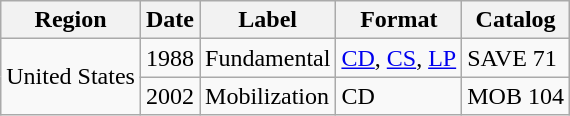<table class="wikitable">
<tr>
<th>Region</th>
<th>Date</th>
<th>Label</th>
<th>Format</th>
<th>Catalog</th>
</tr>
<tr>
<td rowspan="2">United States</td>
<td>1988</td>
<td>Fundamental</td>
<td><a href='#'>CD</a>, <a href='#'>CS</a>, <a href='#'>LP</a></td>
<td>SAVE 71</td>
</tr>
<tr>
<td>2002</td>
<td>Mobilization</td>
<td>CD</td>
<td>MOB 104</td>
</tr>
</table>
